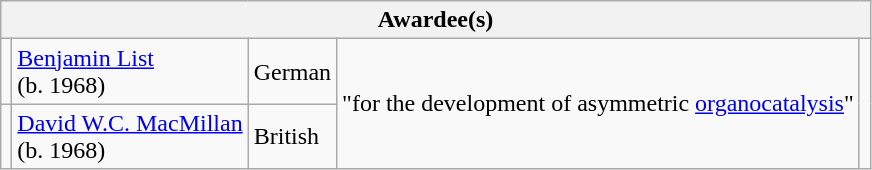<table class="wikitable">
<tr>
<th colspan="5">Awardee(s)</th>
</tr>
<tr>
<td></td>
<td><a href='#'>Benjamin List</a><br>(b. 1968)</td>
<td> German</td>
<td rowspan="2">"for the development of asymmetric <a href='#'>organocatalysis</a>"</td>
<td rowspan="2"></td>
</tr>
<tr>
<td></td>
<td><a href='#'>David W.C. MacMillan</a><br>(b. 1968)</td>
<td> British</td>
</tr>
</table>
